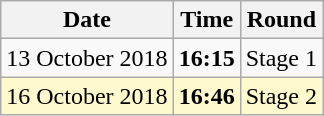<table class="wikitable">
<tr>
<th>Date</th>
<th>Time</th>
<th>Round</th>
</tr>
<tr>
<td>13 October 2018</td>
<td><strong>16:15</strong></td>
<td>Stage 1</td>
</tr>
<tr style=background:lemonchiffon>
<td>16 October 2018</td>
<td><strong>16:46</strong></td>
<td>Stage 2</td>
</tr>
</table>
